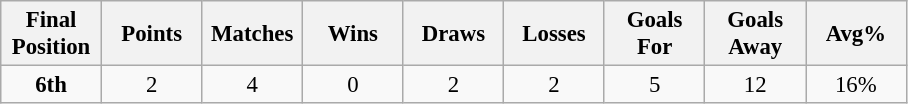<table class="wikitable" style="font-size: 95%; text-align: center;">
<tr>
<th width=60>Final Position</th>
<th width=60>Points</th>
<th width=60>Matches</th>
<th width=60>Wins</th>
<th width=60>Draws</th>
<th width=60>Losses</th>
<th width=60>Goals For</th>
<th width=60>Goals Away</th>
<th width=60>Avg%</th>
</tr>
<tr>
<td><strong>6th</strong></td>
<td>2</td>
<td>4</td>
<td>0</td>
<td>2</td>
<td>2</td>
<td>5</td>
<td>12</td>
<td>16%</td>
</tr>
</table>
